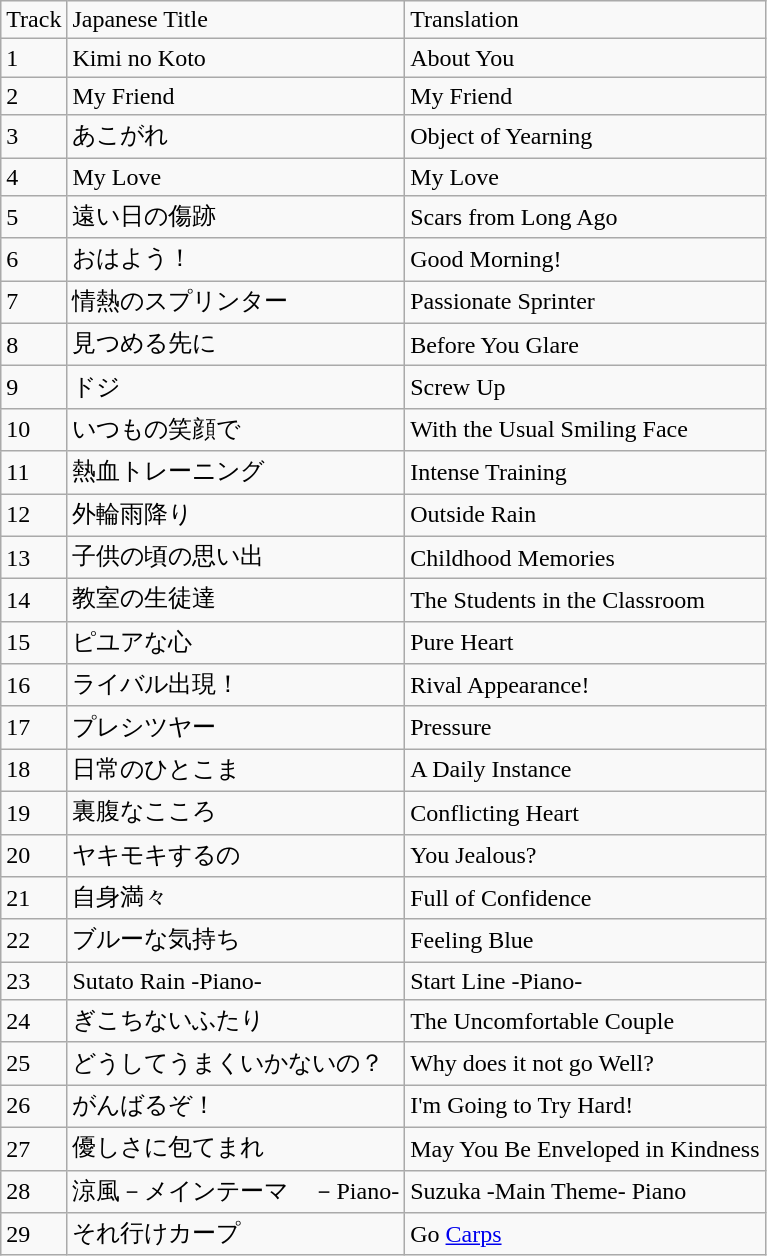<table class="wikitable">
<tr>
<td>Track</td>
<td>Japanese Title</td>
<td>Translation</td>
</tr>
<tr>
<td>1</td>
<td>Kimi no Koto</td>
<td>About You</td>
</tr>
<tr>
<td>2</td>
<td>My Friend</td>
<td>My Friend</td>
</tr>
<tr>
<td>3</td>
<td>あこがれ</td>
<td>Object of Yearning</td>
</tr>
<tr>
<td>4</td>
<td>My Love</td>
<td>My Love</td>
</tr>
<tr>
<td>5</td>
<td>遠い日の傷跡</td>
<td>Scars from Long Ago</td>
</tr>
<tr>
<td>6</td>
<td>おはよう！</td>
<td>Good Morning!</td>
</tr>
<tr>
<td>7</td>
<td>情熱のスプリンター</td>
<td>Passionate Sprinter</td>
</tr>
<tr>
<td>8</td>
<td>見つめる先に</td>
<td>Before You Glare</td>
</tr>
<tr>
<td>9</td>
<td>ドジ</td>
<td>Screw Up</td>
</tr>
<tr>
<td>10</td>
<td>いつもの笑顔で</td>
<td>With the Usual Smiling Face</td>
</tr>
<tr>
<td>11</td>
<td>熱血トレーニング</td>
<td>Intense Training</td>
</tr>
<tr>
<td>12</td>
<td>外輪雨降り</td>
<td>Outside Rain</td>
</tr>
<tr>
<td>13</td>
<td>子供の頃の思い出</td>
<td>Childhood Memories</td>
</tr>
<tr>
<td>14</td>
<td>教室の生徒達</td>
<td>The Students in the Classroom</td>
</tr>
<tr>
<td>15</td>
<td>ピユアな心</td>
<td>Pure Heart</td>
</tr>
<tr>
<td>16</td>
<td>ライバル出現！</td>
<td>Rival Appearance!</td>
</tr>
<tr>
<td>17</td>
<td>プレシツヤー</td>
<td>Pressure</td>
</tr>
<tr>
<td>18</td>
<td>日常のひとこま</td>
<td>A Daily Instance</td>
</tr>
<tr>
<td>19</td>
<td>裏腹なこころ</td>
<td>Conflicting Heart</td>
</tr>
<tr>
<td>20</td>
<td>ヤキモキするの</td>
<td>You Jealous?</td>
</tr>
<tr>
<td>21</td>
<td>自身満々</td>
<td>Full of Confidence</td>
</tr>
<tr>
<td>22</td>
<td>ブルーな気持ち</td>
<td>Feeling Blue</td>
</tr>
<tr>
<td>23</td>
<td>Sutato Rain -Piano-</td>
<td>Start Line -Piano-</td>
</tr>
<tr>
<td>24</td>
<td>ぎこちないふたり</td>
<td>The Uncomfortable Couple</td>
</tr>
<tr>
<td>25</td>
<td>どうしてうまくいかないの？</td>
<td>Why does it not go Well?</td>
</tr>
<tr>
<td>26</td>
<td>がんばるぞ！</td>
<td>I'm Going to Try Hard!</td>
</tr>
<tr>
<td>27</td>
<td>優しさに包てまれ</td>
<td>May You Be Enveloped in Kindness</td>
</tr>
<tr>
<td>28</td>
<td>涼風－メインテーマ　－Piano-</td>
<td>Suzuka -Main Theme- Piano</td>
</tr>
<tr>
<td>29</td>
<td>それ行けカープ</td>
<td>Go <a href='#'>Carps</a></td>
</tr>
</table>
